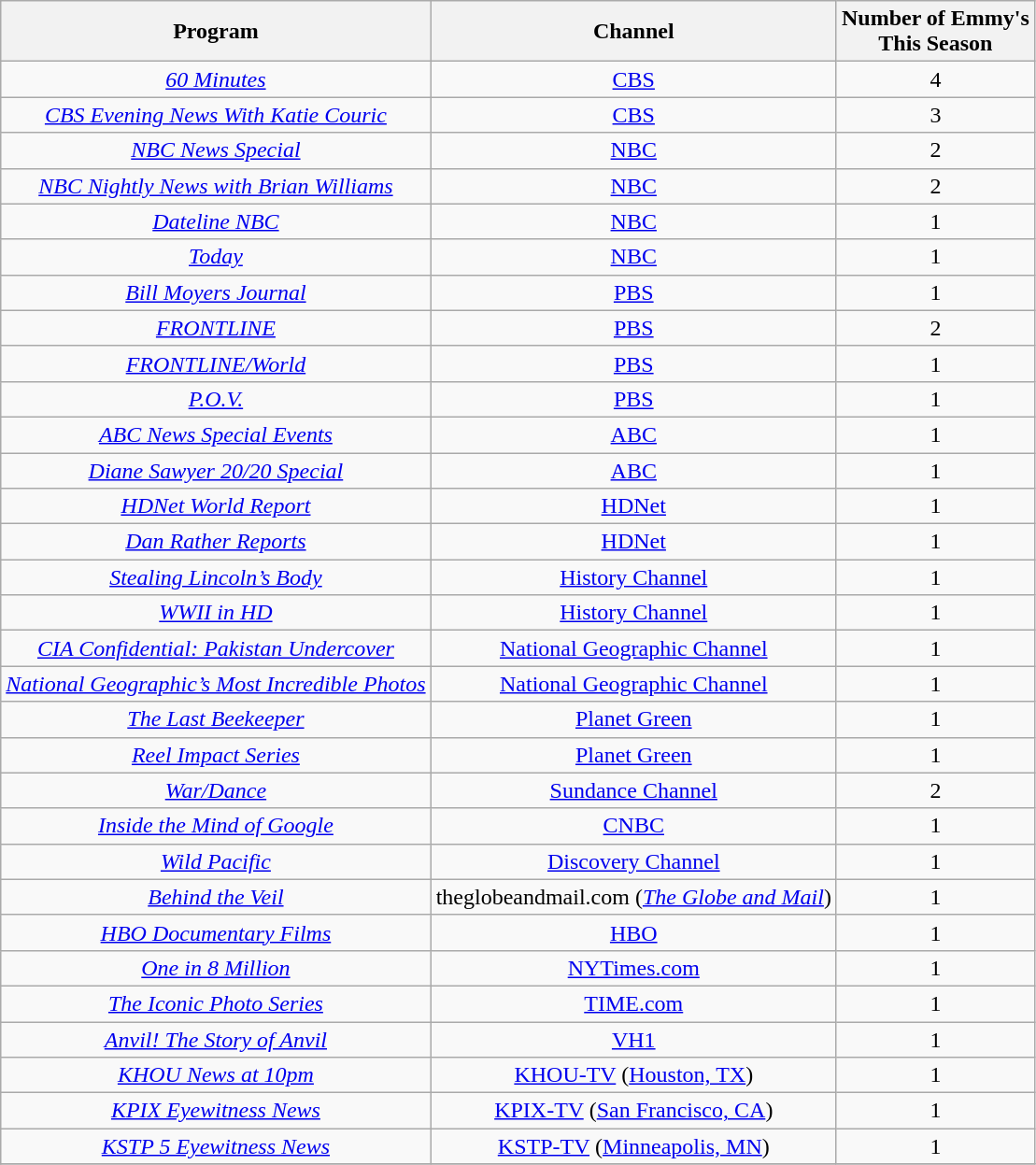<table class="sortable wikitable" style="text-align: center;">
<tr>
<th>Program</th>
<th>Channel</th>
<th>Number of Emmy's <br>This Season</th>
</tr>
<tr>
<td><em><a href='#'>60 Minutes</a></em></td>
<td><a href='#'>CBS</a></td>
<td>4</td>
</tr>
<tr>
<td><em><a href='#'>CBS Evening News With Katie Couric</a></em></td>
<td><a href='#'>CBS</a></td>
<td>3</td>
</tr>
<tr>
<td><em><a href='#'>NBC News Special</a></em></td>
<td><a href='#'>NBC</a></td>
<td>2</td>
</tr>
<tr>
<td><em><a href='#'>NBC Nightly News with Brian Williams</a></em></td>
<td><a href='#'>NBC</a></td>
<td>2</td>
</tr>
<tr>
<td><em><a href='#'>Dateline NBC</a></em></td>
<td><a href='#'>NBC</a></td>
<td>1</td>
</tr>
<tr>
<td><em><a href='#'>Today</a></em></td>
<td><a href='#'>NBC</a></td>
<td>1</td>
</tr>
<tr>
<td><em><a href='#'>Bill Moyers Journal</a></em></td>
<td><a href='#'>PBS</a></td>
<td>1</td>
</tr>
<tr>
<td><em><a href='#'>FRONTLINE</a></em></td>
<td><a href='#'>PBS</a></td>
<td>2</td>
</tr>
<tr>
<td><em><a href='#'>FRONTLINE/World</a></em></td>
<td><a href='#'>PBS</a></td>
<td>1</td>
</tr>
<tr>
<td><em><a href='#'>P.O.V.</a></em></td>
<td><a href='#'>PBS</a></td>
<td>1</td>
</tr>
<tr>
<td><em><a href='#'>ABC News Special Events</a></em></td>
<td><a href='#'>ABC</a></td>
<td>1</td>
</tr>
<tr>
<td><em><a href='#'>Diane Sawyer 20/20 Special</a></em></td>
<td><a href='#'>ABC</a></td>
<td>1</td>
</tr>
<tr>
<td><em><a href='#'>HDNet World Report</a></em></td>
<td><a href='#'>HDNet</a></td>
<td>1</td>
</tr>
<tr>
<td><em><a href='#'>Dan Rather Reports</a></em></td>
<td><a href='#'>HDNet</a></td>
<td>1</td>
</tr>
<tr>
<td><em><a href='#'>Stealing Lincoln’s Body</a></em></td>
<td><a href='#'>History Channel</a></td>
<td>1</td>
</tr>
<tr>
<td><em><a href='#'>WWII in HD</a></em></td>
<td><a href='#'>History Channel</a></td>
<td>1</td>
</tr>
<tr>
<td><em><a href='#'>CIA Confidential: Pakistan Undercover</a></em></td>
<td><a href='#'>National Geographic Channel</a></td>
<td>1</td>
</tr>
<tr>
<td><em><a href='#'>National Geographic’s Most Incredible Photos</a></em></td>
<td><a href='#'>National Geographic Channel</a></td>
<td>1</td>
</tr>
<tr>
<td><em><a href='#'>The Last Beekeeper</a></em></td>
<td><a href='#'>Planet Green</a></td>
<td>1</td>
</tr>
<tr>
<td><em><a href='#'>Reel Impact Series</a></em></td>
<td><a href='#'>Planet Green</a></td>
<td>1</td>
</tr>
<tr>
<td><em><a href='#'>War/Dance</a></em></td>
<td><a href='#'>Sundance Channel</a></td>
<td>2</td>
</tr>
<tr>
<td><em><a href='#'>Inside the Mind of Google</a></em></td>
<td><a href='#'>CNBC</a></td>
<td>1</td>
</tr>
<tr>
<td><em><a href='#'>Wild Pacific</a></em></td>
<td><a href='#'>Discovery Channel</a></td>
<td>1</td>
</tr>
<tr>
<td><em><a href='#'>Behind the Veil</a></em></td>
<td>theglobeandmail.com (<em><a href='#'>The Globe and Mail</a></em>)</td>
<td>1</td>
</tr>
<tr>
<td><em><a href='#'>HBO Documentary Films</a></em></td>
<td><a href='#'>HBO</a></td>
<td>1</td>
</tr>
<tr>
<td><em><a href='#'>One in 8 Million</a></em></td>
<td><a href='#'>NYTimes.com</a></td>
<td>1</td>
</tr>
<tr>
<td><em><a href='#'>The Iconic Photo Series</a></em></td>
<td><a href='#'>TIME.com</a></td>
<td>1</td>
</tr>
<tr>
<td><em><a href='#'>Anvil! The Story of Anvil</a></em></td>
<td><a href='#'>VH1</a></td>
<td>1</td>
</tr>
<tr>
<td><em><a href='#'>KHOU News at 10pm</a></em></td>
<td><a href='#'>KHOU-TV</a> (<a href='#'>Houston, TX</a>)</td>
<td>1</td>
</tr>
<tr>
<td><em><a href='#'>KPIX Eyewitness News</a></em></td>
<td><a href='#'>KPIX-TV</a> (<a href='#'>San Francisco, CA</a>)</td>
<td>1</td>
</tr>
<tr>
<td><em><a href='#'>KSTP 5 Eyewitness News</a></em></td>
<td><a href='#'>KSTP-TV</a> (<a href='#'>Minneapolis, MN</a>)</td>
<td>1</td>
</tr>
<tr>
</tr>
</table>
